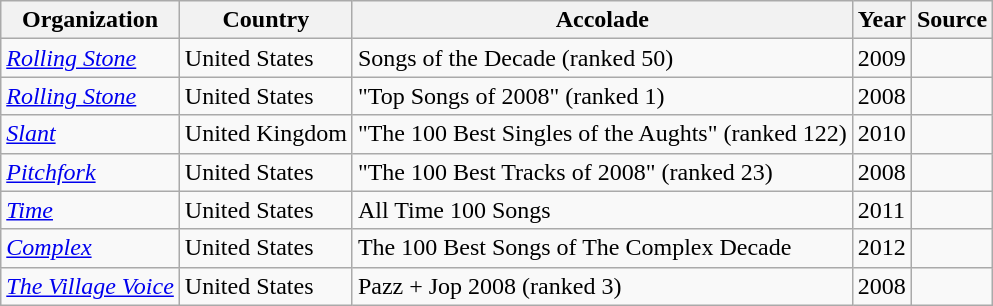<table class="wikitable">
<tr>
<th>Organization</th>
<th>Country</th>
<th>Accolade</th>
<th>Year</th>
<th>Source</th>
</tr>
<tr>
<td><em><a href='#'>Rolling Stone</a></em></td>
<td>United States</td>
<td>Songs of the Decade (ranked 50)</td>
<td>2009</td>
<td></td>
</tr>
<tr>
<td><em><a href='#'>Rolling Stone</a></em></td>
<td>United States</td>
<td>"Top Songs of 2008" (ranked 1)</td>
<td>2008</td>
<td></td>
</tr>
<tr>
<td><em><a href='#'>Slant</a></em></td>
<td>United Kingdom</td>
<td>"The 100 Best Singles of the Aughts"  (ranked 122)</td>
<td>2010</td>
<td></td>
</tr>
<tr>
<td><em><a href='#'>Pitchfork</a></em></td>
<td>United States</td>
<td>"The 100 Best Tracks of 2008" (ranked 23)</td>
<td>2008</td>
<td></td>
</tr>
<tr>
<td><em><a href='#'>Time</a></em></td>
<td>United States</td>
<td>All Time 100 Songs</td>
<td>2011</td>
<td></td>
</tr>
<tr>
<td><em><a href='#'>Complex</a></em></td>
<td>United States</td>
<td>The 100 Best Songs of The Complex Decade</td>
<td>2012</td>
<td></td>
</tr>
<tr>
<td><em><a href='#'>The Village Voice</a></em></td>
<td>United States</td>
<td>Pazz + Jop 2008 (ranked 3)</td>
<td>2008</td>
<td></td>
</tr>
</table>
